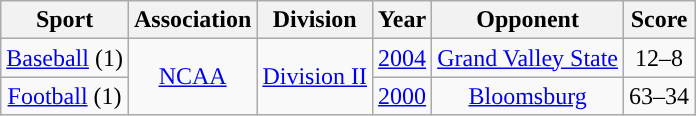<table class="wikitable" style="text-align:center">
<tr>
<th>Sport</th>
<th>Association</th>
<th>Division</th>
<th>Year</th>
<th>Opponent</th>
<th>Score</th>
</tr>
<tr align="center">
<td rowspan="1"><a href='#'>Baseball</a> (1)</td>
<td rowspan="2"><a href='#'>NCAA</a></td>
<td rowspan="2"><a href='#'>Division II</a></td>
<td><a href='#'>2004</a></td>
<td><a href='#'>Grand Valley State</a></td>
<td>12–8</td>
</tr>
<tr align="center">
<td rowspan="1"><a href='#'>Football</a> (1)</td>
<td><a href='#'>2000</a></td>
<td><a href='#'>Bloomsburg</a></td>
<td>63–34</td>
</tr>
</table>
